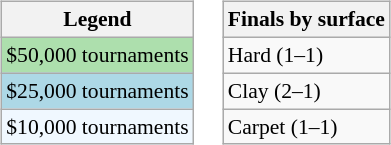<table>
<tr valign=top>
<td><br><table class=wikitable style="font-size:90%">
<tr>
<th>Legend</th>
</tr>
<tr style="background:#addfad;">
<td>$50,000 tournaments</td>
</tr>
<tr style="background:lightblue;">
<td>$25,000 tournaments</td>
</tr>
<tr style="background:#f0f8ff;">
<td>$10,000 tournaments</td>
</tr>
</table>
</td>
<td><br><table class=wikitable style="font-size:90%">
<tr>
<th>Finals by surface</th>
</tr>
<tr>
<td>Hard (1–1)</td>
</tr>
<tr>
<td>Clay (2–1)</td>
</tr>
<tr>
<td>Carpet (1–1)</td>
</tr>
</table>
</td>
</tr>
</table>
